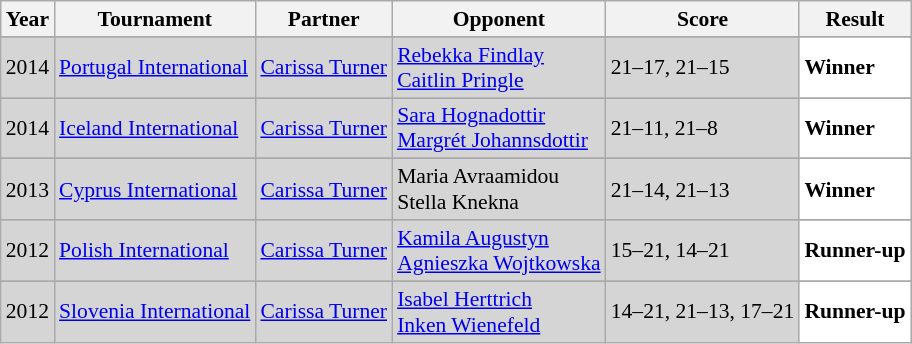<table class="sortable wikitable" style="font-size: 90%;">
<tr>
<th>Year</th>
<th>Tournament</th>
<th>Partner</th>
<th>Opponent</th>
<th>Score</th>
<th>Result</th>
</tr>
<tr>
</tr>
<tr style="background:#D5D5D5">
<td align="center">2014</td>
<td align="left"><a href='#'>Portugal International</a></td>
<td align="left"> <a href='#'>Carissa Turner</a></td>
<td align="left"> <a href='#'>Rebekka Findlay</a><br> <a href='#'>Caitlin Pringle</a></td>
<td align="left">21–17, 21–15</td>
<td style="text-align:left; background:white"> <strong>Winner</strong></td>
</tr>
<tr>
</tr>
<tr style="background:#D5D5D5">
<td align="center">2014</td>
<td align="left"><a href='#'>Iceland International</a></td>
<td align="left"> <a href='#'>Carissa Turner</a></td>
<td align="left"> <a href='#'>Sara Hognadottir</a><br> <a href='#'>Margrét Johannsdottir</a></td>
<td align="left">21–11, 21–8</td>
<td style="text-align:left; background:white"> <strong>Winner</strong></td>
</tr>
<tr>
</tr>
<tr style="background:#D5D5D5">
<td align="center">2013</td>
<td align="left"><a href='#'>Cyprus International</a></td>
<td align="left"> <a href='#'>Carissa Turner</a></td>
<td align="left"> Maria Avraamidou<br> Stella Knekna</td>
<td align="left">21–14, 21–13</td>
<td style="text-align:left; background:white"> <strong>Winner</strong></td>
</tr>
<tr>
</tr>
<tr style="background:#D5D5D5">
<td align="center">2012</td>
<td align="left"><a href='#'>Polish International</a></td>
<td align="left"> <a href='#'>Carissa Turner</a></td>
<td align="left"> <a href='#'>Kamila Augustyn</a><br> <a href='#'>Agnieszka Wojtkowska</a></td>
<td align="left">15–21, 14–21</td>
<td style="text-align:left; background:white"> <strong>Runner-up</strong></td>
</tr>
<tr>
</tr>
<tr style="background:#D5D5D5">
<td align="center">2012</td>
<td align="left"><a href='#'>Slovenia International</a></td>
<td align="left"> <a href='#'>Carissa Turner</a></td>
<td align="left"> <a href='#'>Isabel Herttrich</a><br> <a href='#'>Inken Wienefeld</a></td>
<td align="left">14–21, 21–13, 17–21</td>
<td style="text-align:left; background:white"> <strong>Runner-up</strong></td>
</tr>
</table>
